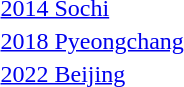<table>
<tr valign="top">
<td><a href='#'>2014 Sochi</a><br></td>
<td></td>
<td></td>
<td></td>
</tr>
<tr valign="top">
<td><a href='#'>2018 Pyeongchang</a><br></td>
<td></td>
<td></td>
<td></td>
</tr>
<tr>
<td><a href='#'>2022 Beijing</a> <br></td>
<td></td>
<td></td>
<td></td>
</tr>
<tr>
</tr>
</table>
